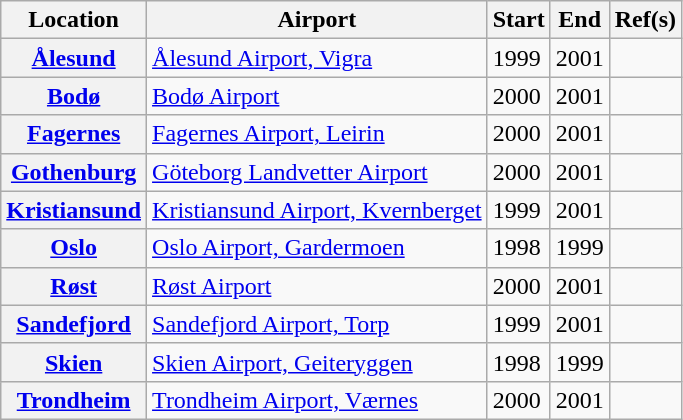<table class="wikitable plainrowheaders sortable">
<tr>
<th scope=col>Location</th>
<th scope=col>Airport</th>
<th scope=col>Start</th>
<th scope=col>End</th>
<th scope=col class=unsortable>Ref(s)</th>
</tr>
<tr>
<th scope=row><a href='#'>Ålesund</a></th>
<td><a href='#'>Ålesund Airport, Vigra</a></td>
<td>1999</td>
<td>2001</td>
<td align=center></td>
</tr>
<tr>
<th scope=row><a href='#'>Bodø</a></th>
<td><a href='#'>Bodø Airport</a></td>
<td>2000</td>
<td>2001</td>
<td align=center></td>
</tr>
<tr>
<th scope=row><a href='#'>Fagernes</a></th>
<td><a href='#'>Fagernes Airport, Leirin</a></td>
<td>2000</td>
<td>2001</td>
<td align=center></td>
</tr>
<tr>
<th scope=row><a href='#'>Gothenburg</a></th>
<td><a href='#'>Göteborg Landvetter Airport</a></td>
<td>2000</td>
<td>2001</td>
<td align=center></td>
</tr>
<tr>
<th scope=row><a href='#'>Kristiansund</a></th>
<td><a href='#'>Kristiansund Airport, Kvernberget</a></td>
<td>1999</td>
<td>2001</td>
<td align=center></td>
</tr>
<tr>
<th scope=row><a href='#'>Oslo</a></th>
<td><a href='#'>Oslo Airport, Gardermoen</a></td>
<td>1998</td>
<td>1999</td>
<td align=center></td>
</tr>
<tr>
<th scope=row><a href='#'>Røst</a></th>
<td><a href='#'>Røst Airport</a></td>
<td>2000</td>
<td>2001</td>
<td align=center></td>
</tr>
<tr>
<th scope=row><a href='#'>Sandefjord</a></th>
<td><a href='#'>Sandefjord Airport, Torp</a></td>
<td>1999</td>
<td>2001</td>
<td align=center></td>
</tr>
<tr>
<th scope=row><a href='#'>Skien</a></th>
<td><a href='#'>Skien Airport, Geiteryggen</a></td>
<td>1998</td>
<td>1999</td>
<td align=center></td>
</tr>
<tr>
<th scope=row><a href='#'>Trondheim</a></th>
<td><a href='#'>Trondheim Airport, Værnes</a></td>
<td>2000</td>
<td>2001</td>
<td align=center></td>
</tr>
</table>
